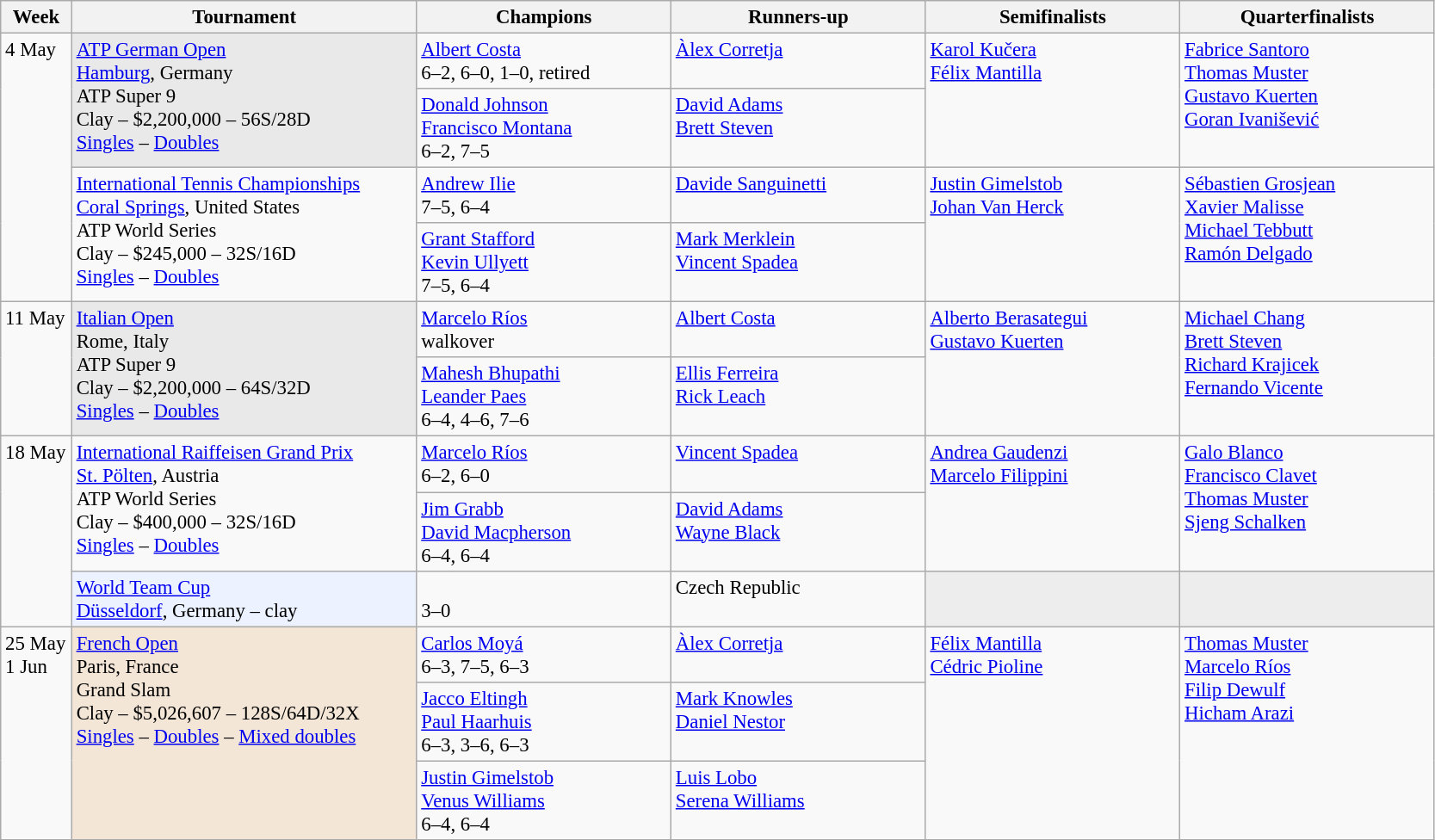<table class=wikitable style=font-size:95%>
<tr>
<th style="width:48px;">Week</th>
<th style="width:260px;">Tournament</th>
<th style="width:190px;">Champions</th>
<th style="width:190px;">Runners-up</th>
<th style="width:190px;">Semifinalists</th>
<th style="width:190px;">Quarterfinalists</th>
</tr>
<tr valign=top>
<td rowspan=4>4 May</td>
<td style="background:#e9e9e9;" rowspan="2"><a href='#'>ATP German Open</a><br><a href='#'>Hamburg</a>, Germany<br>ATP Super 9<br>Clay – $2,200,000 – 56S/28D<br><a href='#'>Singles</a> – <a href='#'>Doubles</a></td>
<td> <a href='#'>Albert Costa</a><br>6–2, 6–0, 1–0, retired</td>
<td> <a href='#'>Àlex Corretja</a></td>
<td rowspan=2> <a href='#'>Karol Kučera</a><br> <a href='#'>Félix Mantilla</a></td>
<td rowspan=2> <a href='#'>Fabrice Santoro</a><br> <a href='#'>Thomas Muster</a><br> <a href='#'>Gustavo Kuerten</a><br> <a href='#'>Goran Ivanišević</a></td>
</tr>
<tr valign=top>
<td> <a href='#'>Donald Johnson</a><br> <a href='#'>Francisco Montana</a> <br> 6–2, 7–5</td>
<td> <a href='#'>David Adams</a><br> <a href='#'>Brett Steven</a></td>
</tr>
<tr valign=top>
<td rowspan=2><a href='#'>International Tennis Championships</a><br><a href='#'>Coral Springs</a>, United States<br>ATP World Series<br>Clay – $245,000 – 32S/16D<br><a href='#'>Singles</a> – <a href='#'>Doubles</a></td>
<td> <a href='#'>Andrew Ilie</a><br>7–5, 6–4</td>
<td> <a href='#'>Davide Sanguinetti</a></td>
<td rowspan=2> <a href='#'>Justin Gimelstob</a><br>  <a href='#'>Johan Van Herck</a></td>
<td rowspan=2> <a href='#'>Sébastien Grosjean</a><br> <a href='#'>Xavier Malisse</a><br> <a href='#'>Michael Tebbutt</a><br> <a href='#'>Ramón Delgado</a></td>
</tr>
<tr valign=top>
<td> <a href='#'>Grant Stafford</a><br> <a href='#'>Kevin Ullyett</a><br>7–5, 6–4</td>
<td> <a href='#'>Mark Merklein</a><br> <a href='#'>Vincent Spadea</a></td>
</tr>
<tr valign=top>
<td rowspan=2>11 May</td>
<td style="background:#e9e9e9;" rowspan="2"><a href='#'>Italian Open</a><br>Rome, Italy<br>ATP Super 9<br>Clay – $2,200,000 – 64S/32D<br><a href='#'>Singles</a> – <a href='#'>Doubles</a></td>
<td> <a href='#'>Marcelo Ríos</a><br>walkover</td>
<td> <a href='#'>Albert Costa</a></td>
<td rowspan=2> <a href='#'>Alberto Berasategui</a><br> <a href='#'>Gustavo Kuerten</a></td>
<td rowspan=2> <a href='#'>Michael Chang</a><br> <a href='#'>Brett Steven</a><br> <a href='#'>Richard Krajicek</a><br> <a href='#'>Fernando Vicente</a></td>
</tr>
<tr valign=top>
<td> <a href='#'>Mahesh Bhupathi</a><br> <a href='#'>Leander Paes</a> <br> 6–4, 4–6, 7–6</td>
<td> <a href='#'>Ellis Ferreira</a><br> <a href='#'>Rick Leach</a></td>
</tr>
<tr valign=top>
<td rowspan=3>18 May</td>
<td rowspan=2><a href='#'>International Raiffeisen Grand Prix</a><br><a href='#'>St. Pölten</a>, Austria<br>ATP World Series<br>Clay – $400,000 – 32S/16D<br><a href='#'>Singles</a> – <a href='#'>Doubles</a></td>
<td> <a href='#'>Marcelo Ríos</a><br>6–2, 6–0</td>
<td> <a href='#'>Vincent Spadea</a></td>
<td rowspan=2> <a href='#'>Andrea Gaudenzi</a><br>  <a href='#'>Marcelo Filippini</a></td>
<td rowspan=2> <a href='#'>Galo Blanco</a><br> <a href='#'>Francisco Clavet</a><br> <a href='#'>Thomas Muster</a><br> <a href='#'>Sjeng Schalken</a></td>
</tr>
<tr valign=top>
<td> <a href='#'>Jim Grabb</a><br> <a href='#'>David Macpherson</a><br>6–4, 6–4</td>
<td> <a href='#'>David Adams</a><br> <a href='#'>Wayne Black</a></td>
</tr>
<tr valign=top>
<td style="background:#ecf2ff;"><a href='#'>World Team Cup</a><br><a href='#'>Düsseldorf</a>, Germany – clay</td>
<td><br>3–0</td>
<td> Czech Republic</td>
<td style="background:#ededed;"></td>
<td style="background:#ededed;"></td>
</tr>
<tr valign=top>
<td rowspan=3>25 May<br>1 Jun</td>
<td style="background:#f3e6d7;" rowspan="3"><a href='#'>French Open</a><br> Paris, France<br>Grand Slam<br>Clay – $5,026,607 – 128S/64D/32X<br><a href='#'>Singles</a> – <a href='#'>Doubles</a> – <a href='#'>Mixed doubles</a></td>
<td> <a href='#'>Carlos Moyá</a><br>6–3, 7–5, 6–3</td>
<td> <a href='#'>Àlex Corretja</a></td>
<td rowspan=3> <a href='#'>Félix Mantilla</a><br> <a href='#'>Cédric Pioline</a></td>
<td rowspan=3> <a href='#'>Thomas Muster</a> <br> <a href='#'>Marcelo Ríos</a><br> <a href='#'>Filip Dewulf</a><br> <a href='#'>Hicham Arazi</a></td>
</tr>
<tr valign=top>
<td> <a href='#'>Jacco Eltingh</a><br> <a href='#'>Paul Haarhuis</a><br>6–3, 3–6, 6–3</td>
<td> <a href='#'>Mark Knowles</a><br> <a href='#'>Daniel Nestor</a></td>
</tr>
<tr valign=top>
<td> <a href='#'>Justin Gimelstob</a><br> <a href='#'>Venus Williams</a><br>6–4, 6–4</td>
<td> <a href='#'>Luis Lobo</a><br> <a href='#'>Serena Williams</a></td>
</tr>
</table>
